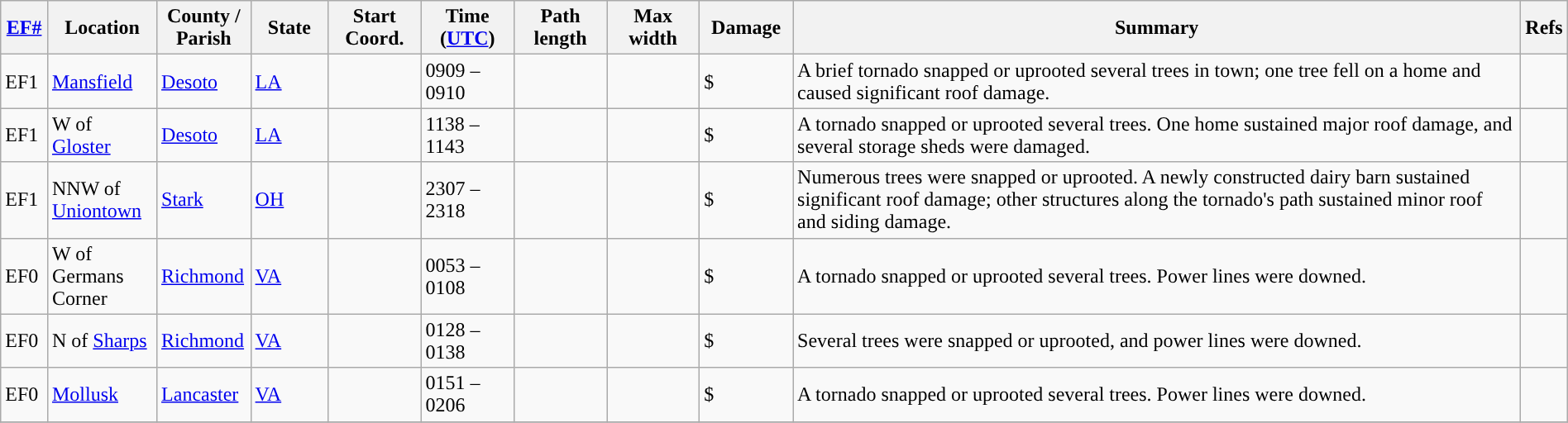<table class="wikitable sortable" style="width:100%;">
<tr>
<th scope="col" width="3%" align="center"><a href='#'>EF#</a></th>
<th scope="col" width="7%" align="center" class="unsortable">Location</th>
<th scope="col" width="6%" align="center" class="unsortable">County / Parish</th>
<th scope="col" width="5%" align="center">State</th>
<th scope="col" width="6%" align="center">Start Coord.</th>
<th scope="col" width="6%" align="center">Time (<a href='#'>UTC</a>)</th>
<th scope="col" width="6%" align="center">Path length</th>
<th scope="col" width="6%" align="center">Max width</th>
<th scope="col" width="6%" align="center">Damage</th>
<th scope="col" width="48%" class="unsortable" align="center">Summary</th>
<th scope="col" width="48%" class="unsortable" align="center">Refs</th>
</tr>
<tr>
<td>EF1</td>
<td><a href='#'>Mansfield</a></td>
<td><a href='#'>Desoto</a></td>
<td><a href='#'>LA</a></td>
<td></td>
<td>0909 – 0910</td>
<td></td>
<td></td>
<td>$</td>
<td>A brief tornado snapped or uprooted several trees in town; one tree fell on a home and caused significant roof damage.</td>
<td></td>
</tr>
<tr>
<td>EF1</td>
<td>W of <a href='#'>Gloster</a></td>
<td><a href='#'>Desoto</a></td>
<td><a href='#'>LA</a></td>
<td></td>
<td>1138 – 1143</td>
<td></td>
<td></td>
<td>$</td>
<td>A tornado snapped or uprooted several trees. One home sustained major roof damage, and several storage sheds were damaged.</td>
<td></td>
</tr>
<tr>
<td>EF1</td>
<td>NNW of <a href='#'>Uniontown</a></td>
<td><a href='#'>Stark</a></td>
<td><a href='#'>OH</a></td>
<td></td>
<td>2307 – 2318</td>
<td></td>
<td></td>
<td>$</td>
<td>Numerous trees were snapped or uprooted. A newly constructed dairy barn sustained significant roof damage; other structures along the tornado's path sustained minor roof and siding damage.</td>
<td></td>
</tr>
<tr>
<td>EF0</td>
<td>W of Germans Corner</td>
<td><a href='#'>Richmond</a></td>
<td><a href='#'>VA</a></td>
<td></td>
<td>0053 – 0108</td>
<td></td>
<td></td>
<td>$</td>
<td>A tornado snapped or uprooted several trees. Power lines were downed.</td>
<td></td>
</tr>
<tr>
<td>EF0</td>
<td>N of <a href='#'>Sharps</a></td>
<td><a href='#'>Richmond</a></td>
<td><a href='#'>VA</a></td>
<td></td>
<td>0128 – 0138</td>
<td></td>
<td></td>
<td>$</td>
<td>Several trees were snapped or uprooted, and power lines were downed.</td>
<td></td>
</tr>
<tr>
<td>EF0</td>
<td><a href='#'>Mollusk</a></td>
<td><a href='#'>Lancaster</a></td>
<td><a href='#'>VA</a></td>
<td></td>
<td>0151 – 0206</td>
<td></td>
<td></td>
<td>$</td>
<td>A tornado snapped or uprooted several trees. Power lines were downed.</td>
<td></td>
</tr>
<tr>
</tr>
</table>
